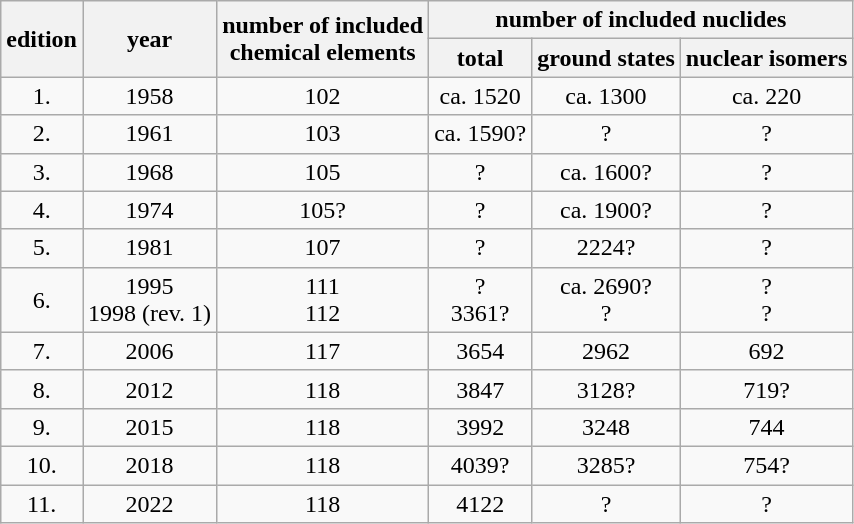<table class="wikitable" style="text-align:center">
<tr>
<th rowspan="2">edition</th>
<th rowspan="2">year</th>
<th rowspan="2">number of included <br>chemical elements</th>
<th colspan="3">number of included nuclides</th>
</tr>
<tr>
<th>total</th>
<th>ground states</th>
<th>nuclear isomers</th>
</tr>
<tr>
<td>1.</td>
<td>1958</td>
<td>102</td>
<td>ca. 1520</td>
<td>ca. 1300</td>
<td>ca. 220</td>
</tr>
<tr>
<td>2.</td>
<td>1961</td>
<td>103</td>
<td>ca. 1590?</td>
<td>?</td>
<td>?</td>
</tr>
<tr>
<td>3.</td>
<td>1968</td>
<td>105</td>
<td>?</td>
<td>ca. 1600?</td>
<td>?</td>
</tr>
<tr>
<td>4.</td>
<td>1974</td>
<td>105?</td>
<td>?</td>
<td>ca. 1900?</td>
<td>?</td>
</tr>
<tr>
<td>5.</td>
<td>1981</td>
<td>107</td>
<td>?</td>
<td>2224?</td>
<td>?</td>
</tr>
<tr>
<td>6.</td>
<td>1995<br>1998 (rev. 1)</td>
<td>111<br>112</td>
<td>?<br>3361?</td>
<td>ca. 2690?<br>?</td>
<td>?<br>?</td>
</tr>
<tr>
<td>7.</td>
<td>2006</td>
<td>117</td>
<td>3654</td>
<td>2962</td>
<td>692</td>
</tr>
<tr>
<td>8.</td>
<td>2012</td>
<td>118</td>
<td>3847</td>
<td>3128?</td>
<td>719?</td>
</tr>
<tr>
<td>9.</td>
<td>2015</td>
<td>118</td>
<td>3992</td>
<td>3248</td>
<td>744</td>
</tr>
<tr>
<td>10.</td>
<td>2018</td>
<td>118</td>
<td>4039?</td>
<td>3285?</td>
<td>754?</td>
</tr>
<tr>
<td>11.</td>
<td>2022</td>
<td>118</td>
<td>4122</td>
<td>?</td>
<td>?</td>
</tr>
</table>
